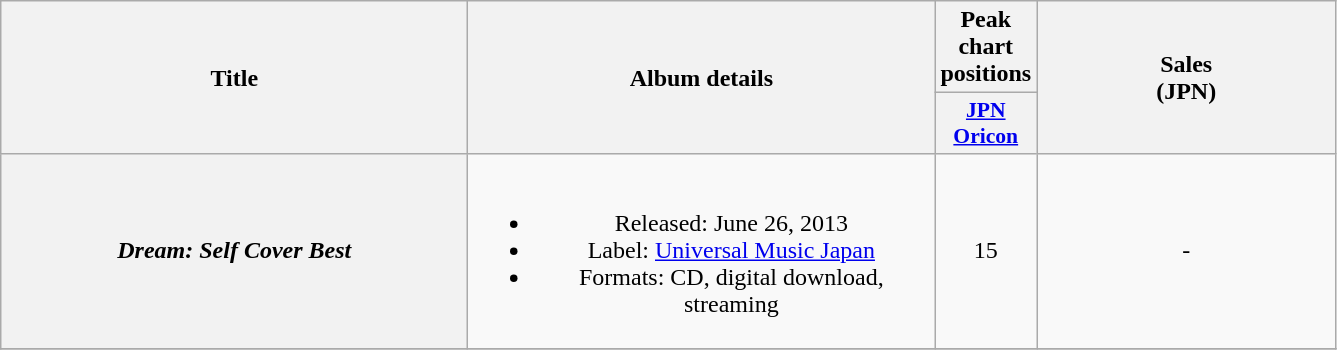<table class="wikitable plainrowheaders" style="text-align:center;">
<tr>
<th scope="col" rowspan="2" style="width:19em;">Title</th>
<th scope="col" rowspan="2" style="width:19em;">Album details</th>
<th colspan="1">Peak<br>chart<br>positions</th>
<th style="width:12em;" rowspan="2">Sales<br>(JPN)</th>
</tr>
<tr>
<th scope="col" style="width:2.9em;font-size:90%;"><a href='#'>JPN<br>Oricon</a><br></th>
</tr>
<tr>
<th scope="row"><em>Dream: Self Cover Best</em></th>
<td><br><ul><li>Released: June 26, 2013</li><li>Label: <a href='#'>Universal Music Japan</a></li><li>Formats: CD, digital download, streaming</li></ul></td>
<td>15</td>
<td>-</td>
</tr>
<tr>
</tr>
</table>
